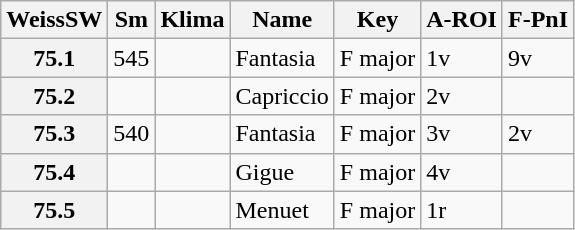<table border="1" class="wikitable sortable">
<tr>
<th data-sort-type="number">WeissSW</th>
<th>Sm</th>
<th>Klima</th>
<th class="unsortable">Name</th>
<th class="unsortable">Key</th>
<th>A-ROI</th>
<th>F-PnI</th>
</tr>
<tr>
<th data-sort-value="1">75.1</th>
<td>545</td>
<td></td>
<td>Fantasia</td>
<td>F major</td>
<td>1v</td>
<td>9v</td>
</tr>
<tr>
<th data-sort-value="2">75.2</th>
<td></td>
<td></td>
<td>Capriccio</td>
<td>F major</td>
<td>2v</td>
<td></td>
</tr>
<tr>
<th data-sort-value="3">75.3</th>
<td>540</td>
<td></td>
<td>Fantasia</td>
<td>F major</td>
<td>3v</td>
<td>2v</td>
</tr>
<tr>
<th data-sort-value="4">75.4</th>
<td></td>
<td></td>
<td>Gigue</td>
<td>F major</td>
<td>4v</td>
<td></td>
</tr>
<tr>
<th data-sort-value="5">75.5</th>
<td></td>
<td></td>
<td>Menuet</td>
<td>F major</td>
<td>1r</td>
<td></td>
</tr>
</table>
